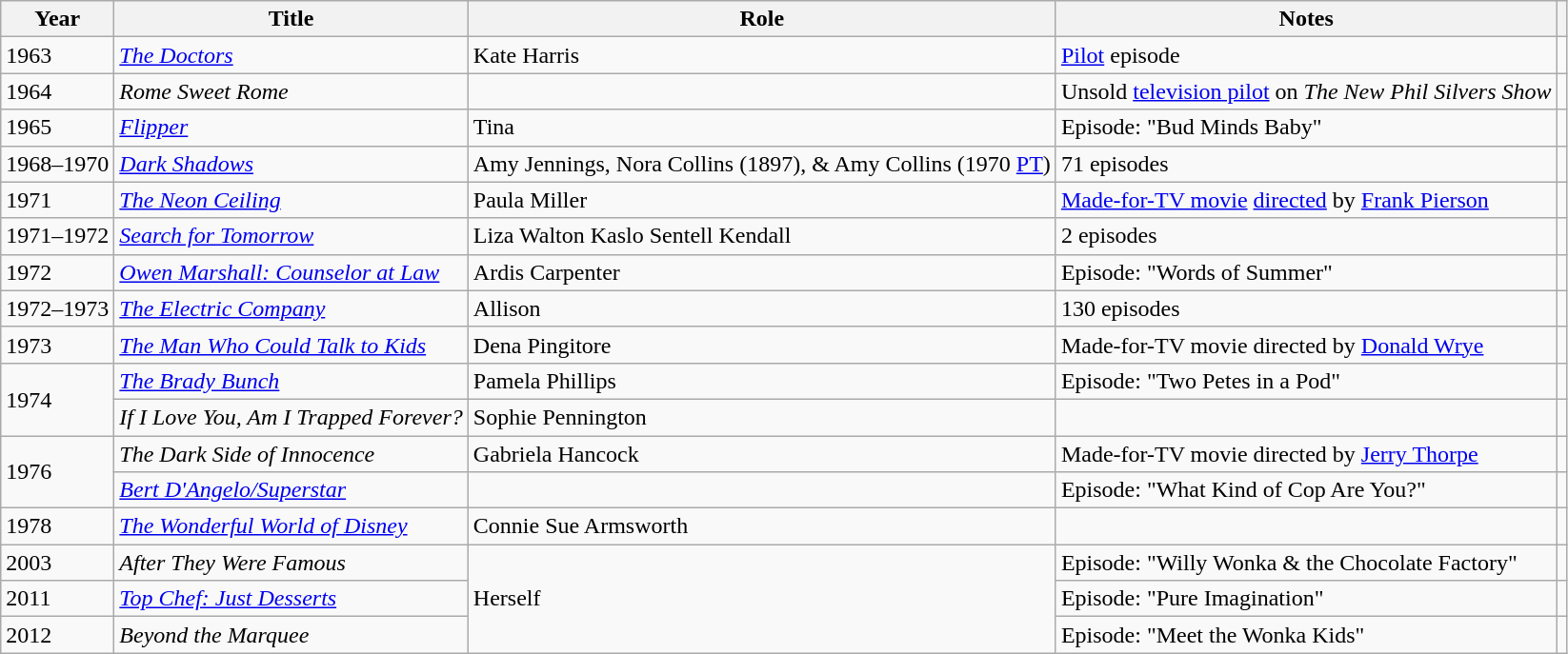<table class="wikitable sortable">
<tr>
<th>Year</th>
<th>Title</th>
<th>Role</th>
<th>Notes</th>
<th class="unsortable"></th>
</tr>
<tr>
<td>1963</td>
<td><em><a href='#'>The Doctors</a></em></td>
<td>Kate Harris</td>
<td><a href='#'>Pilot</a> episode</td>
<td></td>
</tr>
<tr>
<td>1964</td>
<td><em>Rome Sweet Rome</em></td>
<td></td>
<td>Unsold <a href='#'>television pilot</a> on <em>The New Phil Silvers Show</em></td>
<td></td>
</tr>
<tr>
<td>1965</td>
<td><em><a href='#'>Flipper</a></em></td>
<td>Tina</td>
<td>Episode: "Bud Minds Baby"</td>
<td></td>
</tr>
<tr>
<td>1968–1970</td>
<td><em><a href='#'>Dark Shadows</a></em></td>
<td>Amy Jennings, Nora Collins (1897), & Amy Collins (1970 <a href='#'>PT</a>)</td>
<td>71 episodes</td>
<td></td>
</tr>
<tr>
<td>1971</td>
<td><em><a href='#'>The Neon Ceiling</a></em></td>
<td>Paula Miller</td>
<td><a href='#'>Made-for-TV movie</a> <a href='#'>directed</a> by <a href='#'>Frank Pierson</a></td>
<td></td>
</tr>
<tr>
<td>1971–1972</td>
<td><em><a href='#'>Search for Tomorrow</a></em></td>
<td>Liza Walton Kaslo Sentell Kendall</td>
<td>2 episodes</td>
<td></td>
</tr>
<tr>
<td>1972</td>
<td><em><a href='#'>Owen Marshall: Counselor at Law</a></em></td>
<td>Ardis Carpenter</td>
<td>Episode: "Words of Summer"</td>
<td></td>
</tr>
<tr>
<td>1972–1973</td>
<td><em><a href='#'>The Electric Company</a></em></td>
<td>Allison</td>
<td>130 episodes</td>
<td></td>
</tr>
<tr>
<td>1973</td>
<td><em><a href='#'>The Man Who Could Talk to Kids</a></em></td>
<td>Dena Pingitore</td>
<td>Made-for-TV movie directed by <a href='#'>Donald Wrye</a></td>
<td></td>
</tr>
<tr>
<td rowspan="2">1974</td>
<td><em><a href='#'>The Brady Bunch</a></em></td>
<td>Pamela Phillips</td>
<td>Episode: "Two Petes in a Pod"</td>
<td></td>
</tr>
<tr>
<td><em>If I Love You, Am I Trapped Forever?</em></td>
<td>Sophie Pennington</td>
<td></td>
<td></td>
</tr>
<tr>
<td rowspan="2">1976</td>
<td><em>The Dark Side of Innocence</em></td>
<td>Gabriela Hancock</td>
<td>Made-for-TV movie directed by <a href='#'>Jerry Thorpe</a></td>
<td></td>
</tr>
<tr>
<td><em><a href='#'>Bert D'Angelo/Superstar</a></em></td>
<td></td>
<td>Episode: "What Kind of Cop Are You?"</td>
<td></td>
</tr>
<tr>
<td>1978</td>
<td><em><a href='#'>The Wonderful World of Disney</a></em></td>
<td>Connie Sue Armsworth</td>
<td></td>
<td></td>
</tr>
<tr>
<td>2003</td>
<td><em>After They Were Famous</em></td>
<td rowspan="3">Herself</td>
<td>Episode: "Willy Wonka & the Chocolate Factory"</td>
<td></td>
</tr>
<tr>
<td>2011</td>
<td><em><a href='#'>Top Chef: Just Desserts</a></em></td>
<td>Episode: "Pure Imagination"</td>
<td></td>
</tr>
<tr>
<td>2012</td>
<td><em>Beyond the Marquee</em></td>
<td>Episode: "Meet the Wonka Kids"</td>
<td></td>
</tr>
</table>
